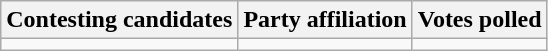<table class="wikitable sortable">
<tr>
<th>Contesting candidates</th>
<th>Party affiliation</th>
<th>Votes polled</th>
</tr>
<tr>
<td></td>
<td></td>
<td></td>
</tr>
</table>
